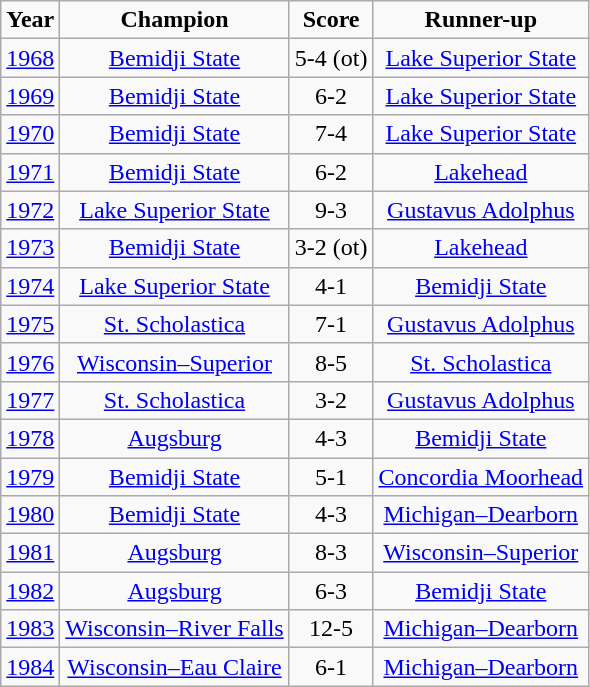<table class="wikitable sortable" style="text-align: center;">
<tr>
<td><strong>Year</strong></td>
<td><strong>Champion</strong></td>
<td><strong>Score</strong></td>
<td><strong>Runner-up</strong></td>
</tr>
<tr>
<td><a href='#'>1968</a></td>
<td><a href='#'>Bemidji State</a></td>
<td>5-4 (ot)</td>
<td><a href='#'>Lake Superior State</a></td>
</tr>
<tr>
<td><a href='#'>1969</a></td>
<td><a href='#'>Bemidji State</a></td>
<td>6-2</td>
<td><a href='#'>Lake Superior State</a></td>
</tr>
<tr>
<td><a href='#'>1970</a></td>
<td><a href='#'>Bemidji State</a></td>
<td>7-4</td>
<td><a href='#'>Lake Superior State</a></td>
</tr>
<tr>
<td><a href='#'>1971</a></td>
<td><a href='#'>Bemidji State</a></td>
<td>6-2</td>
<td><a href='#'>Lakehead</a></td>
</tr>
<tr>
<td><a href='#'>1972</a></td>
<td><a href='#'>Lake Superior State</a></td>
<td>9-3</td>
<td><a href='#'>Gustavus Adolphus</a></td>
</tr>
<tr>
<td><a href='#'>1973</a></td>
<td><a href='#'>Bemidji State</a></td>
<td>3-2 (ot)</td>
<td><a href='#'>Lakehead</a></td>
</tr>
<tr>
<td><a href='#'>1974</a></td>
<td><a href='#'>Lake Superior State</a></td>
<td>4-1</td>
<td><a href='#'>Bemidji State</a></td>
</tr>
<tr>
<td><a href='#'>1975</a></td>
<td><a href='#'>St. Scholastica</a></td>
<td>7-1</td>
<td><a href='#'>Gustavus Adolphus</a></td>
</tr>
<tr>
<td><a href='#'>1976</a></td>
<td><a href='#'>Wisconsin–Superior</a></td>
<td>8-5</td>
<td><a href='#'>St. Scholastica</a></td>
</tr>
<tr>
<td><a href='#'>1977</a></td>
<td><a href='#'>St. Scholastica</a></td>
<td>3-2</td>
<td><a href='#'>Gustavus Adolphus</a></td>
</tr>
<tr>
<td><a href='#'>1978</a></td>
<td><a href='#'>Augsburg</a></td>
<td>4-3</td>
<td><a href='#'>Bemidji State</a></td>
</tr>
<tr>
<td><a href='#'>1979</a></td>
<td><a href='#'>Bemidji State</a></td>
<td>5-1</td>
<td><a href='#'>Concordia Moorhead</a></td>
</tr>
<tr>
<td><a href='#'>1980</a></td>
<td><a href='#'>Bemidji State</a></td>
<td>4-3</td>
<td><a href='#'>Michigan–Dearborn</a></td>
</tr>
<tr>
<td><a href='#'>1981</a></td>
<td><a href='#'>Augsburg</a></td>
<td>8-3</td>
<td><a href='#'>Wisconsin–Superior</a></td>
</tr>
<tr>
<td><a href='#'>1982</a></td>
<td><a href='#'>Augsburg</a></td>
<td>6-3</td>
<td><a href='#'>Bemidji State</a></td>
</tr>
<tr>
<td><a href='#'>1983</a></td>
<td><a href='#'>Wisconsin–River Falls</a></td>
<td>12-5</td>
<td><a href='#'>Michigan–Dearborn</a></td>
</tr>
<tr>
<td><a href='#'>1984</a></td>
<td><a href='#'>Wisconsin–Eau Claire</a></td>
<td>6-1</td>
<td><a href='#'>Michigan–Dearborn</a></td>
</tr>
</table>
